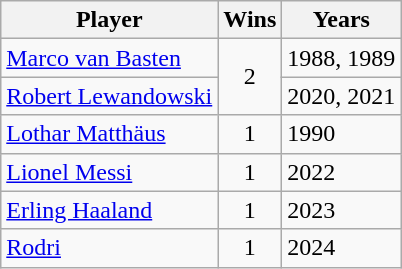<table class="wikitable sortable">
<tr>
<th>Player</th>
<th>Wins</th>
<th>Years</th>
</tr>
<tr>
<td> <a href='#'>Marco van Basten</a></td>
<td rowspan="2" align="center">2</td>
<td>1988, 1989</td>
</tr>
<tr>
<td> <a href='#'>Robert Lewandowski</a></td>
<td>2020, 2021</td>
</tr>
<tr>
<td> <a href='#'>Lothar Matthäus</a></td>
<td align="center">1</td>
<td>1990</td>
</tr>
<tr>
<td> <a href='#'>Lionel Messi</a></td>
<td align="center">1</td>
<td>2022</td>
</tr>
<tr>
<td> <a href='#'>Erling Haaland</a></td>
<td align="center">1</td>
<td>2023</td>
</tr>
<tr>
<td> <a href='#'>Rodri</a></td>
<td align="center">1</td>
<td>2024</td>
</tr>
</table>
